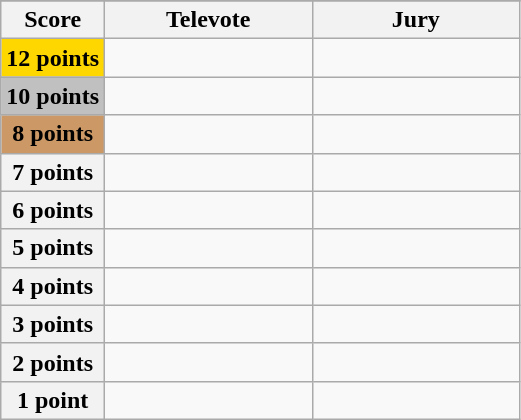<table class="wikitable">
<tr>
</tr>
<tr>
<th scope="col" width="20%">Score</th>
<th scope="col" width="40%">Televote</th>
<th scope="col" width="40%">Jury</th>
</tr>
<tr>
<th scope="row" style="Background:gold">12 points</th>
<td></td>
<td></td>
</tr>
<tr>
<th scope="row" style="background:silver">10 points</th>
<td></td>
<td></td>
</tr>
<tr>
<th scope="row" style="background:#CC9966">8 points</th>
<td></td>
<td></td>
</tr>
<tr>
<th scope="row">7 points</th>
<td></td>
<td></td>
</tr>
<tr>
<th scope="row">6 points</th>
<td></td>
<td></td>
</tr>
<tr>
<th scope="row">5 points</th>
<td></td>
<td></td>
</tr>
<tr>
<th scope="row">4 points</th>
<td></td>
<td></td>
</tr>
<tr>
<th scope="row">3 points</th>
<td></td>
<td></td>
</tr>
<tr>
<th scope="row">2 points</th>
<td></td>
<td></td>
</tr>
<tr>
<th scope="row">1 point</th>
<td></td>
<td></td>
</tr>
</table>
